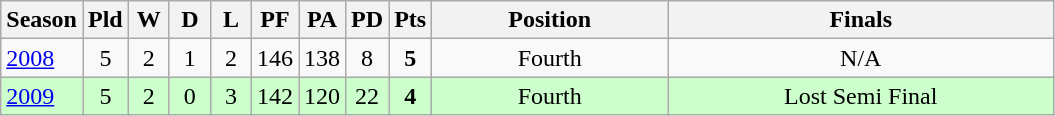<table class="wikitable sortable" style="text-align:center;">
<tr>
<th width=30>Season</th>
<th width=20 abbr="Played">Pld</th>
<th width=20 abbr="Won">W</th>
<th width=20 abbr="Drawn">D</th>
<th width=20 abbr="Lost">L</th>
<th width=20 abbr="Points for">PF</th>
<th width=20 abbr="Points against">PA</th>
<th width=20 abbr="Points difference">PD</th>
<th width=20 abbr="Points">Pts</th>
<th width=150>Position</th>
<th width=250>Finals</th>
</tr>
<tr>
<td style="text-align:left;"><a href='#'>2008</a></td>
<td>5</td>
<td>2</td>
<td>1</td>
<td>2</td>
<td>146</td>
<td>138</td>
<td>8</td>
<td><strong>5</strong></td>
<td>Fourth</td>
<td>N/A</td>
</tr>
<tr style="background: #ccffcc;">
<td style="text-align:left;"><a href='#'>2009</a></td>
<td>5</td>
<td>2</td>
<td>0</td>
<td>3</td>
<td>142</td>
<td>120</td>
<td>22</td>
<td><strong>4</strong></td>
<td>Fourth</td>
<td>Lost Semi Final</td>
</tr>
</table>
